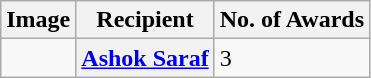<table class="wikitable">
<tr>
<th>Image</th>
<th>Recipient</th>
<th>No. of Awards</th>
</tr>
<tr>
<td></td>
<th><a href='#'>Ashok Saraf</a></th>
<td>3</td>
</tr>
</table>
